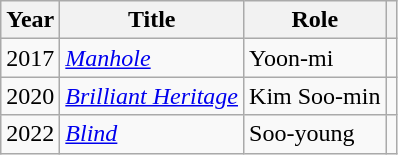<table class="wikitable">
<tr>
<th>Year</th>
<th>Title</th>
<th>Role</th>
<th></th>
</tr>
<tr>
<td>2017</td>
<td><em><a href='#'>Manhole</a></em></td>
<td>Yoon-mi</td>
<td></td>
</tr>
<tr>
<td>2020</td>
<td><em><a href='#'>Brilliant Heritage</a></em></td>
<td>Kim Soo-min</td>
<td></td>
</tr>
<tr>
<td>2022</td>
<td><em><a href='#'>Blind</a></em></td>
<td>Soo-young</td>
<td></td>
</tr>
</table>
